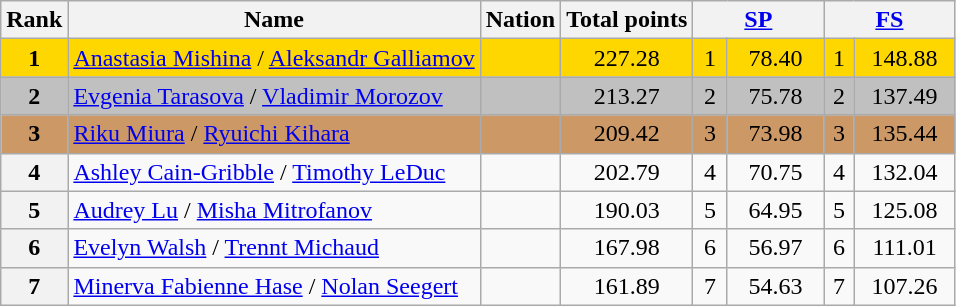<table class="wikitable sortable">
<tr>
<th>Rank</th>
<th>Name</th>
<th>Nation</th>
<th>Total points</th>
<th colspan="2" width="80px"><a href='#'>SP</a></th>
<th colspan="2" width="80px"><a href='#'>FS</a></th>
</tr>
<tr bgcolor="gold">
<td align="center"><strong>1</strong></td>
<td><a href='#'>Anastasia Mishina</a> / <a href='#'>Aleksandr Galliamov</a></td>
<td></td>
<td align="center">227.28</td>
<td align="center">1</td>
<td align="center">78.40</td>
<td align="center">1</td>
<td align="center">148.88</td>
</tr>
<tr bgcolor="silver">
<td align="center"><strong>2</strong></td>
<td><a href='#'>Evgenia Tarasova</a> / <a href='#'>Vladimir Morozov</a></td>
<td></td>
<td align="center">213.27</td>
<td align="center">2</td>
<td align="center">75.78</td>
<td align="center">2</td>
<td align="center">137.49</td>
</tr>
<tr bgcolor="cc9966">
<td align="center"><strong>3</strong></td>
<td><a href='#'>Riku Miura</a> / <a href='#'>Ryuichi Kihara</a></td>
<td></td>
<td align="center">209.42</td>
<td align="center">3</td>
<td align="center">73.98</td>
<td align="center">3</td>
<td align="center">135.44</td>
</tr>
<tr>
<th>4</th>
<td><a href='#'>Ashley Cain-Gribble</a> / <a href='#'>Timothy LeDuc</a></td>
<td></td>
<td align="center">202.79</td>
<td align="center">4</td>
<td align="center">70.75</td>
<td align="center">4</td>
<td align="center">132.04</td>
</tr>
<tr>
<th>5</th>
<td><a href='#'>Audrey Lu</a> / <a href='#'>Misha Mitrofanov</a></td>
<td></td>
<td align="center">190.03</td>
<td align="center">5</td>
<td align="center">64.95</td>
<td align="center">5</td>
<td align="center">125.08</td>
</tr>
<tr>
<th>6</th>
<td><a href='#'>Evelyn Walsh</a> / <a href='#'>Trennt Michaud</a></td>
<td></td>
<td align="center">167.98</td>
<td align="center">6</td>
<td align="center">56.97</td>
<td align="center">6</td>
<td align="center">111.01</td>
</tr>
<tr>
<th>7</th>
<td><a href='#'>Minerva Fabienne Hase</a> / <a href='#'>Nolan Seegert</a></td>
<td></td>
<td align="center">161.89</td>
<td align="center">7</td>
<td align="center">54.63</td>
<td align="center">7</td>
<td align="center">107.26</td>
</tr>
</table>
